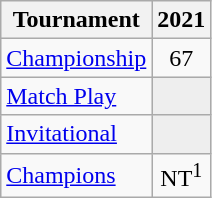<table class="wikitable" style="text-align:center;">
<tr>
<th>Tournament</th>
<th>2021</th>
</tr>
<tr>
<td align="left"><a href='#'>Championship</a></td>
<td>67</td>
</tr>
<tr>
<td align="left"><a href='#'>Match Play</a></td>
<td style="background:#eeeeee;"></td>
</tr>
<tr>
<td align="left"><a href='#'>Invitational</a></td>
<td style="background:#eeeeee;"></td>
</tr>
<tr>
<td align="left"><a href='#'>Champions</a></td>
<td>NT<sup>1</sup></td>
</tr>
</table>
